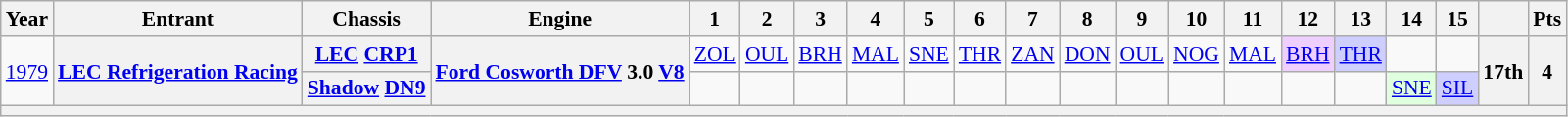<table class="wikitable" style="text-align:center; font-size:90%">
<tr>
<th>Year</th>
<th>Entrant</th>
<th>Chassis</th>
<th>Engine</th>
<th>1</th>
<th>2</th>
<th>3</th>
<th>4</th>
<th>5</th>
<th>6</th>
<th>7</th>
<th>8</th>
<th>9</th>
<th>10</th>
<th>11</th>
<th>12</th>
<th>13</th>
<th>14</th>
<th>15</th>
<th></th>
<th>Pts</th>
</tr>
<tr>
<td rowspan=2><a href='#'>1979</a></td>
<th rowspan=2><a href='#'>LEC Refrigeration Racing</a></th>
<th><a href='#'>LEC</a> <a href='#'>CRP1</a></th>
<th rowspan=2><a href='#'>Ford Cosworth DFV</a> 3.0 <a href='#'>V8</a></th>
<td><a href='#'>ZOL</a></td>
<td><a href='#'>OUL</a></td>
<td><a href='#'>BRH</a></td>
<td><a href='#'>MAL</a></td>
<td><a href='#'>SNE</a></td>
<td><a href='#'>THR</a></td>
<td><a href='#'>ZAN</a></td>
<td><a href='#'>DON</a></td>
<td><a href='#'>OUL</a></td>
<td><a href='#'>NOG</a></td>
<td><a href='#'>MAL</a></td>
<td style="background:#EFCFFF;"><a href='#'>BRH</a><br></td>
<td style="background:#CFCFFF;"><a href='#'>THR</a><br></td>
<td></td>
<td></td>
<th rowspan=2>17th</th>
<th rowspan=2>4</th>
</tr>
<tr>
<th><a href='#'>Shadow</a> <a href='#'>DN9</a></th>
<td></td>
<td></td>
<td></td>
<td></td>
<td></td>
<td></td>
<td></td>
<td></td>
<td></td>
<td></td>
<td></td>
<td></td>
<td></td>
<td style="background:#DFFFDF;"><a href='#'>SNE</a><br></td>
<td style="background:#CFCFFF;"><a href='#'>SIL</a><br></td>
</tr>
<tr>
<th colspan="21"></th>
</tr>
</table>
